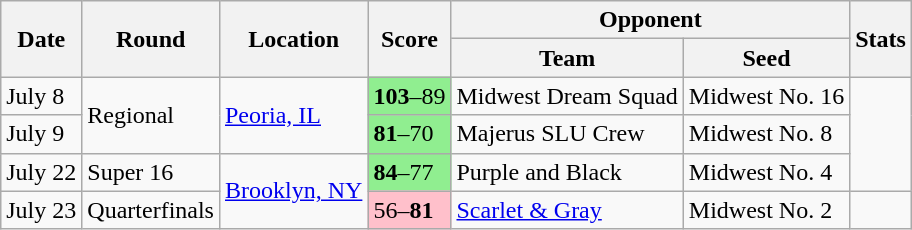<table class="wikitable">
<tr>
<th rowspan=2>Date</th>
<th rowspan=2>Round</th>
<th rowspan=2>Location</th>
<th rowspan=2>Score</th>
<th colspan=2>Opponent</th>
<th rowspan=2>Stats</th>
</tr>
<tr>
<th>Team</th>
<th>Seed</th>
</tr>
<tr>
<td>July 8</td>
<td rowspan=2>Regional</td>
<td rowspan=2><a href='#'>Peoria, IL</a></td>
<td bgcolor=lightgreen><strong>103</strong>–89</td>
<td>Midwest Dream Squad</td>
<td>Midwest No. 16</td>
</tr>
<tr>
<td>July 9</td>
<td bgcolor=lightgreen><strong>81</strong>–70</td>
<td>Majerus SLU Crew</td>
<td>Midwest No. 8</td>
</tr>
<tr>
<td>July 22</td>
<td>Super 16</td>
<td rowspan=2><a href='#'>Brooklyn, NY</a></td>
<td bgcolor=lightgreen><strong>84</strong>–77</td>
<td>Purple and Black</td>
<td>Midwest No. 4</td>
</tr>
<tr>
<td>July 23</td>
<td>Quarterfinals</td>
<td bgcolor=pink>56–<strong>81</strong></td>
<td><a href='#'>Scarlet & Gray</a></td>
<td>Midwest No. 2</td>
<td></td>
</tr>
</table>
